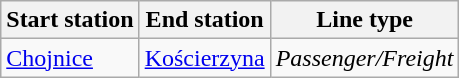<table class="wikitable">
<tr>
<th>Start station</th>
<th>End station</th>
<th>Line type</th>
</tr>
<tr>
<td><a href='#'>Chojnice</a></td>
<td><a href='#'>Kościerzyna</a></td>
<td><em>Passenger/Freight</em></td>
</tr>
</table>
